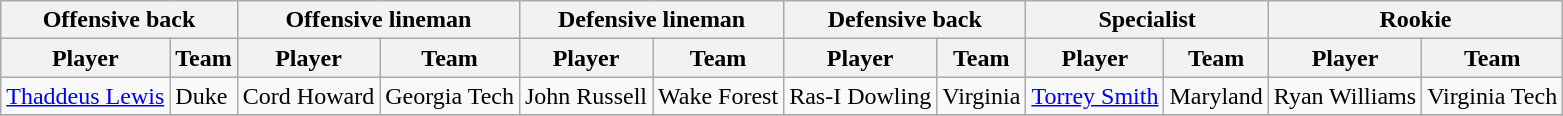<table class="wikitable" border="1">
<tr>
<th colspan="2">Offensive back</th>
<th colspan="2">Offensive lineman</th>
<th colspan="2">Defensive lineman</th>
<th colspan="2">Defensive back</th>
<th colspan="2">Specialist</th>
<th colspan="2">Rookie</th>
</tr>
<tr>
<th>Player</th>
<th>Team</th>
<th>Player</th>
<th>Team</th>
<th>Player</th>
<th>Team</th>
<th>Player</th>
<th>Team</th>
<th>Player</th>
<th>Team</th>
<th>Player</th>
<th>Team</th>
</tr>
<tr>
<td><a href='#'>Thaddeus Lewis</a></td>
<td>Duke</td>
<td>Cord Howard</td>
<td>Georgia Tech</td>
<td>John Russell</td>
<td>Wake Forest</td>
<td>Ras-I Dowling</td>
<td>Virginia</td>
<td><a href='#'>Torrey Smith</a></td>
<td>Maryland</td>
<td>Ryan Williams</td>
<td>Virginia Tech</td>
</tr>
<tr>
</tr>
</table>
